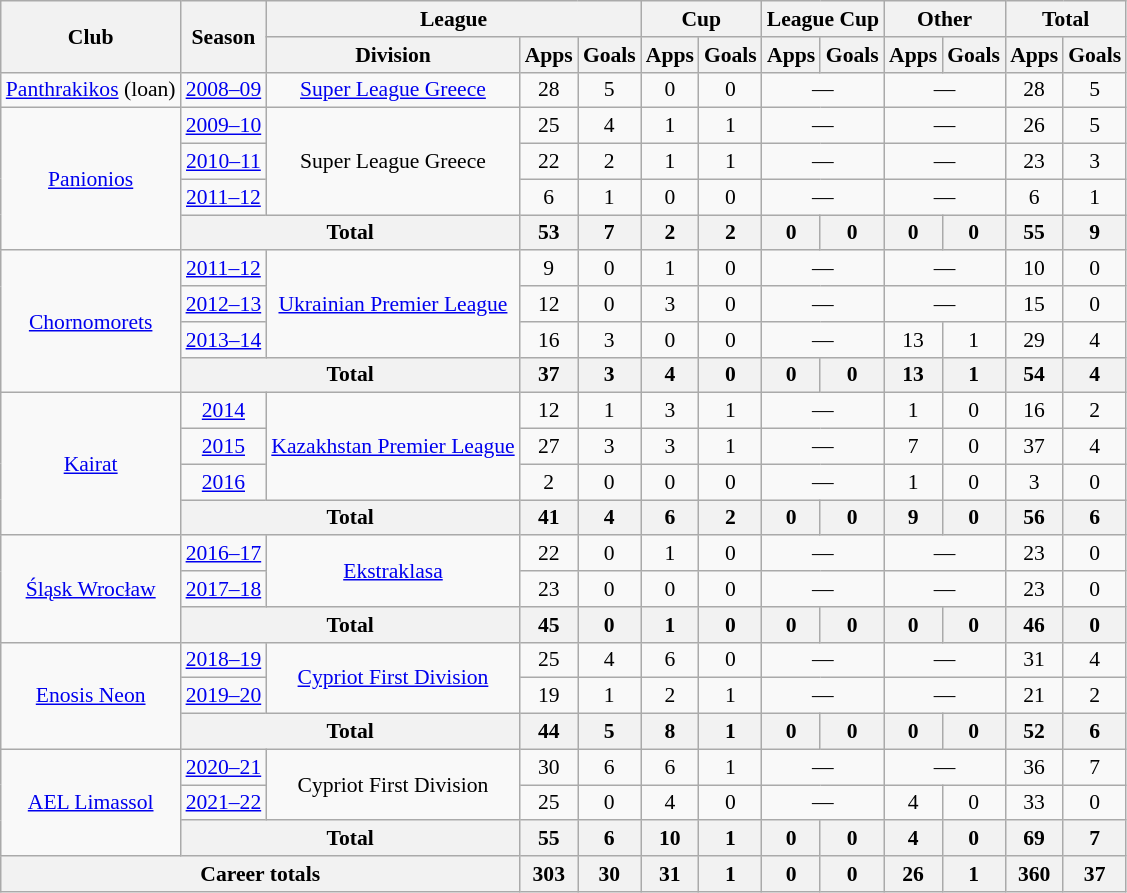<table class="wikitable" style="font-size:90%; text-align: center">
<tr>
<th rowspan=2>Club</th>
<th rowspan=2>Season</th>
<th colspan=3>League</th>
<th colspan=2>Cup</th>
<th colspan=2>League Cup</th>
<th colspan=2>Other</th>
<th colspan=2>Total</th>
</tr>
<tr>
<th>Division</th>
<th>Apps</th>
<th>Goals</th>
<th>Apps</th>
<th>Goals</th>
<th>Apps</th>
<th>Goals</th>
<th>Apps</th>
<th>Goals</th>
<th>Apps</th>
<th>Goals</th>
</tr>
<tr>
<td><a href='#'>Panthrakikos</a> (loan)</td>
<td><a href='#'>2008–09</a></td>
<td><a href='#'>Super League Greece</a></td>
<td>28</td>
<td>5</td>
<td>0</td>
<td>0</td>
<td colspan=2>—</td>
<td colspan=2>—</td>
<td>28</td>
<td>5</td>
</tr>
<tr>
<td rowspan=4><a href='#'>Panionios</a></td>
<td><a href='#'>2009–10</a></td>
<td rowspan=3>Super League Greece</td>
<td>25</td>
<td>4</td>
<td>1</td>
<td>1</td>
<td colspan=2>—</td>
<td colspan=2>—</td>
<td>26</td>
<td>5</td>
</tr>
<tr>
<td><a href='#'>2010–11</a></td>
<td>22</td>
<td>2</td>
<td>1</td>
<td>1</td>
<td colspan=2>—</td>
<td colspan=2>—</td>
<td>23</td>
<td>3</td>
</tr>
<tr>
<td><a href='#'>2011–12</a></td>
<td>6</td>
<td>1</td>
<td>0</td>
<td>0</td>
<td colspan=2>—</td>
<td colspan=2>—</td>
<td>6</td>
<td>1</td>
</tr>
<tr>
<th colspan=2>Total</th>
<th>53</th>
<th>7</th>
<th>2</th>
<th>2</th>
<th>0</th>
<th>0</th>
<th>0</th>
<th>0</th>
<th>55</th>
<th>9</th>
</tr>
<tr>
<td rowspan=4><a href='#'>Chornomorets</a></td>
<td><a href='#'>2011–12</a></td>
<td rowspan=3><a href='#'>Ukrainian Premier League</a></td>
<td>9</td>
<td>0</td>
<td>1</td>
<td>0</td>
<td colspan=2>—</td>
<td colspan=2>—</td>
<td>10</td>
<td>0</td>
</tr>
<tr>
<td><a href='#'>2012–13</a></td>
<td>12</td>
<td>0</td>
<td>3</td>
<td>0</td>
<td colspan=2>—</td>
<td colspan=2>—</td>
<td>15</td>
<td>0</td>
</tr>
<tr>
<td><a href='#'>2013–14</a></td>
<td>16</td>
<td>3</td>
<td>0</td>
<td>0</td>
<td colspan=2>—</td>
<td>13</td>
<td>1</td>
<td>29</td>
<td>4</td>
</tr>
<tr>
<th colspan=2>Total</th>
<th>37</th>
<th>3</th>
<th>4</th>
<th>0</th>
<th>0</th>
<th>0</th>
<th>13</th>
<th>1</th>
<th>54</th>
<th>4</th>
</tr>
<tr>
<td rowspan=4><a href='#'>Kairat</a></td>
<td><a href='#'>2014</a></td>
<td rowspan=3><a href='#'>Kazakhstan Premier League</a></td>
<td>12</td>
<td>1</td>
<td>3</td>
<td>1</td>
<td colspan=2>—</td>
<td>1</td>
<td>0</td>
<td>16</td>
<td>2</td>
</tr>
<tr>
<td><a href='#'>2015</a></td>
<td>27</td>
<td>3</td>
<td>3</td>
<td>1</td>
<td colspan=2>—</td>
<td>7</td>
<td>0</td>
<td>37</td>
<td>4</td>
</tr>
<tr>
<td><a href='#'>2016</a></td>
<td>2</td>
<td>0</td>
<td>0</td>
<td>0</td>
<td colspan=2>—</td>
<td>1</td>
<td>0</td>
<td>3</td>
<td>0</td>
</tr>
<tr>
<th colspan=2>Total</th>
<th>41</th>
<th>4</th>
<th>6</th>
<th>2</th>
<th>0</th>
<th>0</th>
<th>9</th>
<th>0</th>
<th>56</th>
<th>6</th>
</tr>
<tr>
<td rowspan=3><a href='#'>Śląsk Wrocław</a></td>
<td><a href='#'>2016–17</a></td>
<td rowspan=2><a href='#'>Ekstraklasa</a></td>
<td>22</td>
<td>0</td>
<td>1</td>
<td>0</td>
<td colspan=2>—</td>
<td colspan=2>—</td>
<td>23</td>
<td>0</td>
</tr>
<tr>
<td><a href='#'>2017–18</a></td>
<td>23</td>
<td>0</td>
<td>0</td>
<td>0</td>
<td colspan=2>—</td>
<td colspan=2>—</td>
<td>23</td>
<td>0</td>
</tr>
<tr>
<th colspan=2>Total</th>
<th>45</th>
<th>0</th>
<th>1</th>
<th>0</th>
<th>0</th>
<th>0</th>
<th>0</th>
<th>0</th>
<th>46</th>
<th>0</th>
</tr>
<tr>
<td rowspan=3><a href='#'>Enosis Neon</a></td>
<td><a href='#'>2018–19</a></td>
<td rowspan=2><a href='#'>Cypriot First Division</a></td>
<td>25</td>
<td>4</td>
<td>6</td>
<td>0</td>
<td colspan=2>—</td>
<td colspan=2>—</td>
<td>31</td>
<td>4</td>
</tr>
<tr>
<td><a href='#'>2019–20</a></td>
<td>19</td>
<td>1</td>
<td>2</td>
<td>1</td>
<td colspan=2>—</td>
<td colspan=2>—</td>
<td>21</td>
<td>2</td>
</tr>
<tr>
<th colspan=2>Total</th>
<th>44</th>
<th>5</th>
<th>8</th>
<th>1</th>
<th>0</th>
<th>0</th>
<th>0</th>
<th>0</th>
<th>52</th>
<th>6</th>
</tr>
<tr>
<td rowspan=3><a href='#'>AEL Limassol</a></td>
<td><a href='#'>2020–21</a></td>
<td rowspan=2>Cypriot First Division</td>
<td>30</td>
<td>6</td>
<td>6</td>
<td>1</td>
<td colspan=2>—</td>
<td colspan=2>—</td>
<td>36</td>
<td>7</td>
</tr>
<tr>
<td><a href='#'>2021–22</a></td>
<td>25</td>
<td>0</td>
<td>4</td>
<td>0</td>
<td colspan=2>—</td>
<td>4</td>
<td>0</td>
<td>33</td>
<td>0</td>
</tr>
<tr>
<th colspan=2>Total</th>
<th>55</th>
<th>6</th>
<th>10</th>
<th>1</th>
<th>0</th>
<th>0</th>
<th>4</th>
<th>0</th>
<th>69</th>
<th>7</th>
</tr>
<tr>
<th colspan=3>Career totals</th>
<th>303</th>
<th>30</th>
<th>31</th>
<th>1</th>
<th>0</th>
<th>0</th>
<th>26</th>
<th>1</th>
<th>360</th>
<th>37</th>
</tr>
</table>
